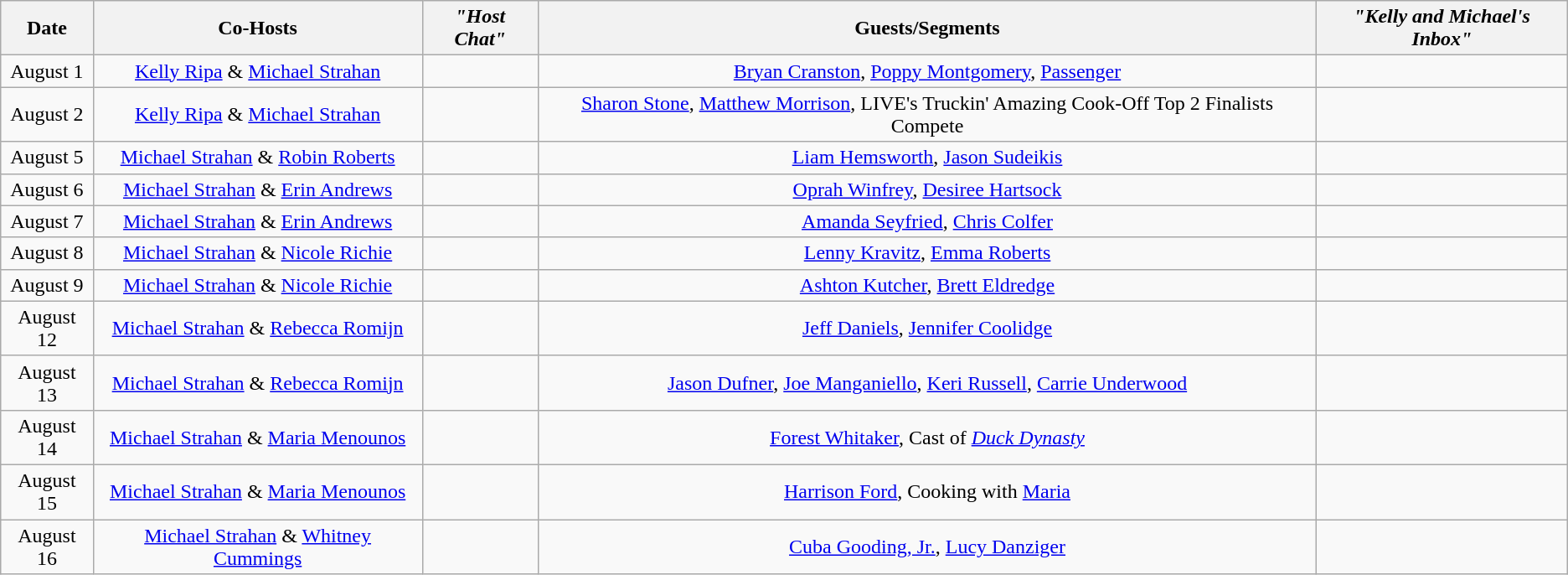<table class="wikitable sortable" style="text-align:center;">
<tr>
<th>Date</th>
<th>Co-Hosts</th>
<th><em>"Host Chat"</em></th>
<th>Guests/Segments</th>
<th><em>"Kelly and Michael's Inbox"</em></th>
</tr>
<tr>
<td>August 1</td>
<td><a href='#'>Kelly Ripa</a> & <a href='#'>Michael Strahan</a></td>
<td></td>
<td><a href='#'>Bryan Cranston</a>, <a href='#'>Poppy Montgomery</a>, <a href='#'>Passenger</a></td>
<td></td>
</tr>
<tr>
<td>August 2</td>
<td><a href='#'>Kelly Ripa</a> & <a href='#'>Michael Strahan</a></td>
<td></td>
<td><a href='#'>Sharon Stone</a>, <a href='#'>Matthew Morrison</a>, LIVE's Truckin' Amazing Cook-Off Top 2 Finalists Compete</td>
<td></td>
</tr>
<tr>
<td>August 5</td>
<td><a href='#'>Michael Strahan</a> & <a href='#'>Robin Roberts</a></td>
<td></td>
<td><a href='#'>Liam Hemsworth</a>, <a href='#'>Jason Sudeikis</a></td>
<td></td>
</tr>
<tr>
<td>August 6</td>
<td><a href='#'>Michael Strahan</a> & <a href='#'>Erin Andrews</a></td>
<td></td>
<td><a href='#'>Oprah Winfrey</a>, <a href='#'>Desiree Hartsock</a></td>
<td></td>
</tr>
<tr>
<td>August 7</td>
<td><a href='#'>Michael Strahan</a> & <a href='#'>Erin Andrews</a></td>
<td></td>
<td><a href='#'>Amanda Seyfried</a>, <a href='#'>Chris Colfer</a></td>
<td></td>
</tr>
<tr>
<td>August 8</td>
<td><a href='#'>Michael Strahan</a> & <a href='#'>Nicole Richie</a></td>
<td></td>
<td><a href='#'>Lenny Kravitz</a>, <a href='#'>Emma Roberts</a></td>
<td></td>
</tr>
<tr>
<td>August 9</td>
<td><a href='#'>Michael Strahan</a> & <a href='#'>Nicole Richie</a></td>
<td></td>
<td><a href='#'>Ashton Kutcher</a>, <a href='#'>Brett Eldredge</a></td>
<td></td>
</tr>
<tr>
<td>August 12</td>
<td><a href='#'>Michael Strahan</a> & <a href='#'>Rebecca Romijn</a></td>
<td></td>
<td><a href='#'>Jeff Daniels</a>, <a href='#'>Jennifer Coolidge</a></td>
<td></td>
</tr>
<tr>
<td>August 13</td>
<td><a href='#'>Michael Strahan</a> & <a href='#'>Rebecca Romijn</a></td>
<td></td>
<td><a href='#'>Jason Dufner</a>, <a href='#'>Joe Manganiello</a>, <a href='#'>Keri Russell</a>, <a href='#'>Carrie Underwood</a></td>
<td></td>
</tr>
<tr>
<td>August 14</td>
<td><a href='#'>Michael Strahan</a> & <a href='#'>Maria Menounos</a></td>
<td></td>
<td><a href='#'>Forest Whitaker</a>, Cast of <em><a href='#'>Duck Dynasty</a></em></td>
<td></td>
</tr>
<tr>
<td>August 15</td>
<td><a href='#'>Michael Strahan</a> & <a href='#'>Maria Menounos</a></td>
<td></td>
<td><a href='#'>Harrison Ford</a>, Cooking with <a href='#'>Maria</a></td>
<td></td>
</tr>
<tr>
<td>August 16</td>
<td><a href='#'>Michael Strahan</a> & <a href='#'>Whitney Cummings</a></td>
<td></td>
<td><a href='#'>Cuba Gooding, Jr.</a>, <a href='#'>Lucy Danziger</a></td>
<td></td>
</tr>
</table>
